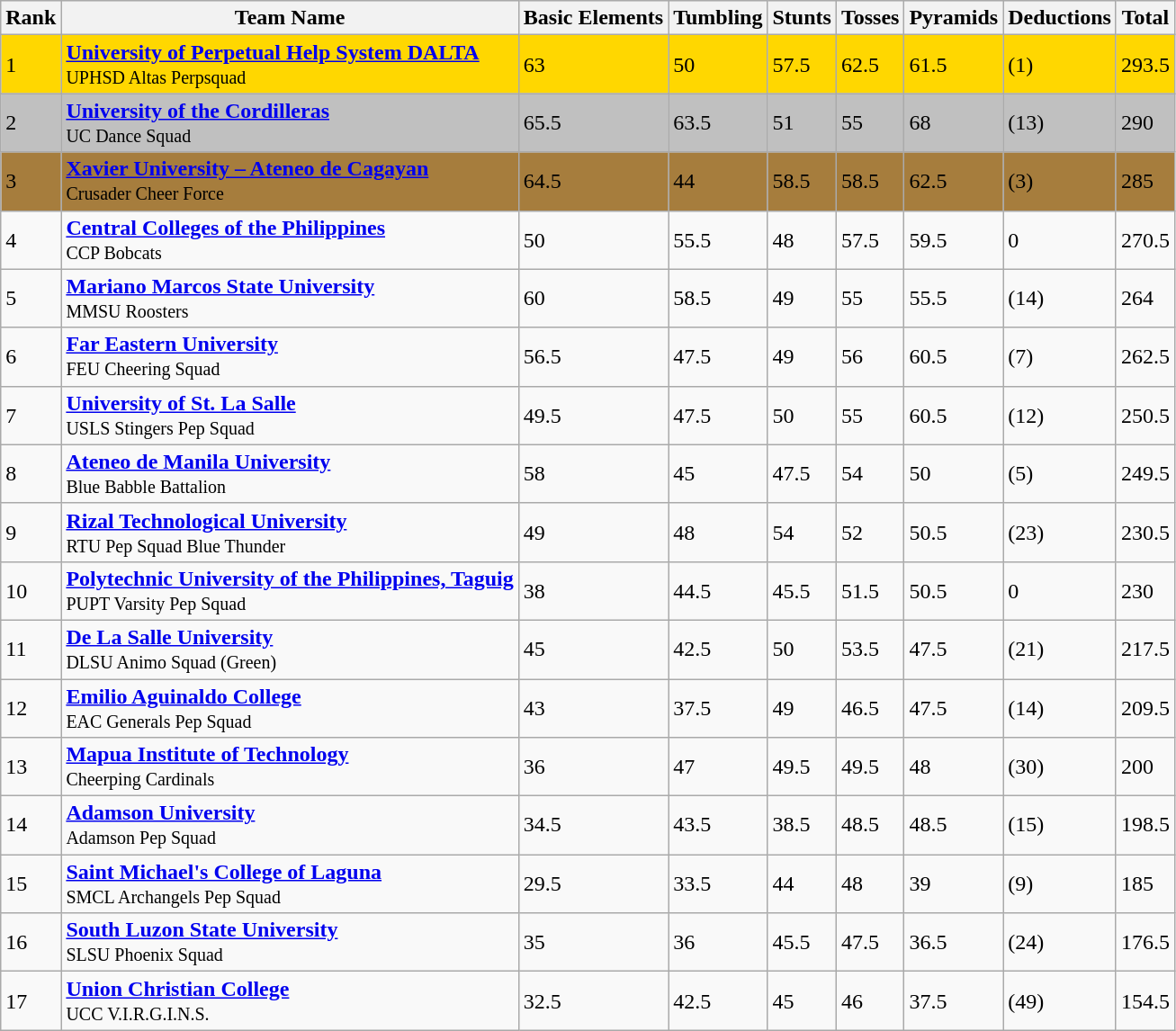<table class="wikitable" style="text align: center">
<tr bgcolor="#efefef">
<th>Rank</th>
<th>Team Name</th>
<th>Basic Elements</th>
<th>Tumbling</th>
<th>Stunts</th>
<th>Tosses</th>
<th>Pyramids</th>
<th>Deductions</th>
<th>Total</th>
</tr>
<tr bgcolor="gold">
<td>1</td>
<td><strong><a href='#'>University of Perpetual Help System DALTA</a></strong> <br> <small>UPHSD Altas Perpsquad</small></td>
<td>63</td>
<td>50</td>
<td>57.5</td>
<td>62.5</td>
<td>61.5</td>
<td>(1)</td>
<td>293.5</td>
</tr>
<tr bgcolor="silver">
<td>2</td>
<td><strong><a href='#'>University of the Cordilleras</a></strong> <br> <small>UC Dance Squad</small></td>
<td>65.5</td>
<td>63.5</td>
<td>51</td>
<td>55</td>
<td>68</td>
<td>(13)</td>
<td>290</td>
</tr>
<tr bgcolor="#A67D3D">
<td>3</td>
<td><strong><a href='#'>Xavier University – Ateneo de Cagayan</a></strong> <br> <small>Crusader Cheer Force</small></td>
<td>64.5</td>
<td>44</td>
<td>58.5</td>
<td>58.5</td>
<td>62.5</td>
<td>(3)</td>
<td>285</td>
</tr>
<tr>
<td>4</td>
<td><strong><a href='#'>Central Colleges of the Philippines</a></strong> <br> <small>CCP Bobcats</small></td>
<td>50</td>
<td>55.5</td>
<td>48</td>
<td>57.5</td>
<td>59.5</td>
<td>0</td>
<td>270.5</td>
</tr>
<tr>
<td>5</td>
<td><strong><a href='#'>Mariano Marcos State University</a></strong> <br> <small>MMSU Roosters</small></td>
<td>60</td>
<td>58.5</td>
<td>49</td>
<td>55</td>
<td>55.5</td>
<td>(14)</td>
<td>264</td>
</tr>
<tr>
<td>6</td>
<td><strong><a href='#'>Far Eastern University</a></strong> <br> <small>FEU Cheering Squad</small></td>
<td>56.5</td>
<td>47.5</td>
<td>49</td>
<td>56</td>
<td>60.5</td>
<td>(7)</td>
<td>262.5</td>
</tr>
<tr>
<td>7</td>
<td><strong><a href='#'>University of St. La Salle</a></strong> <br> <small>USLS Stingers Pep Squad</small></td>
<td>49.5</td>
<td>47.5</td>
<td>50</td>
<td>55</td>
<td>60.5</td>
<td>(12)</td>
<td>250.5</td>
</tr>
<tr>
<td>8</td>
<td><strong><a href='#'>Ateneo de Manila University</a></strong> <br> <small>Blue Babble Battalion</small></td>
<td>58</td>
<td>45</td>
<td>47.5</td>
<td>54</td>
<td>50</td>
<td>(5)</td>
<td>249.5</td>
</tr>
<tr>
<td>9</td>
<td><strong><a href='#'>Rizal Technological University</a></strong> <br> <small>RTU Pep Squad Blue Thunder</small></td>
<td>49</td>
<td>48</td>
<td>54</td>
<td>52</td>
<td>50.5</td>
<td>(23)</td>
<td>230.5</td>
</tr>
<tr>
<td>10</td>
<td><strong><a href='#'>Polytechnic University of the Philippines, Taguig</a></strong> <br> <small>PUPT Varsity Pep Squad</small></td>
<td>38</td>
<td>44.5</td>
<td>45.5</td>
<td>51.5</td>
<td>50.5</td>
<td>0</td>
<td>230</td>
</tr>
<tr>
<td>11</td>
<td><strong><a href='#'>De La Salle University</a></strong> <br> <small>DLSU Animo Squad (Green)</small></td>
<td>45</td>
<td>42.5</td>
<td>50</td>
<td>53.5</td>
<td>47.5</td>
<td>(21)</td>
<td>217.5</td>
</tr>
<tr>
<td>12</td>
<td><strong><a href='#'>Emilio Aguinaldo College</a></strong> <br> <small>EAC Generals Pep Squad</small></td>
<td>43</td>
<td>37.5</td>
<td>49</td>
<td>46.5</td>
<td>47.5</td>
<td>(14)</td>
<td>209.5</td>
</tr>
<tr>
<td>13</td>
<td><strong><a href='#'>Mapua Institute of Technology</a></strong> <br> <small>Cheerping Cardinals</small></td>
<td>36</td>
<td>47</td>
<td>49.5</td>
<td>49.5</td>
<td>48</td>
<td>(30)</td>
<td>200</td>
</tr>
<tr>
<td>14</td>
<td><strong><a href='#'>Adamson University</a></strong> <br> <small>Adamson Pep Squad</small></td>
<td>34.5</td>
<td>43.5</td>
<td>38.5</td>
<td>48.5</td>
<td>48.5</td>
<td>(15)</td>
<td>198.5</td>
</tr>
<tr>
<td>15</td>
<td><strong><a href='#'>Saint Michael's College of Laguna</a></strong> <br> <small>SMCL Archangels Pep Squad</small></td>
<td>29.5</td>
<td>33.5</td>
<td>44</td>
<td>48</td>
<td>39</td>
<td>(9)</td>
<td>185</td>
</tr>
<tr>
<td>16</td>
<td><strong><a href='#'>South Luzon State University</a></strong> <br> <small>SLSU Phoenix Squad</small></td>
<td>35</td>
<td>36</td>
<td>45.5</td>
<td>47.5</td>
<td>36.5</td>
<td>(24)</td>
<td>176.5</td>
</tr>
<tr>
<td>17</td>
<td><strong><a href='#'>Union Christian College</a></strong> <br> <small>UCC V.I.R.G.I.N.S.</small></td>
<td>32.5</td>
<td>42.5</td>
<td>45</td>
<td>46</td>
<td>37.5</td>
<td>(49)</td>
<td>154.5</td>
</tr>
</table>
